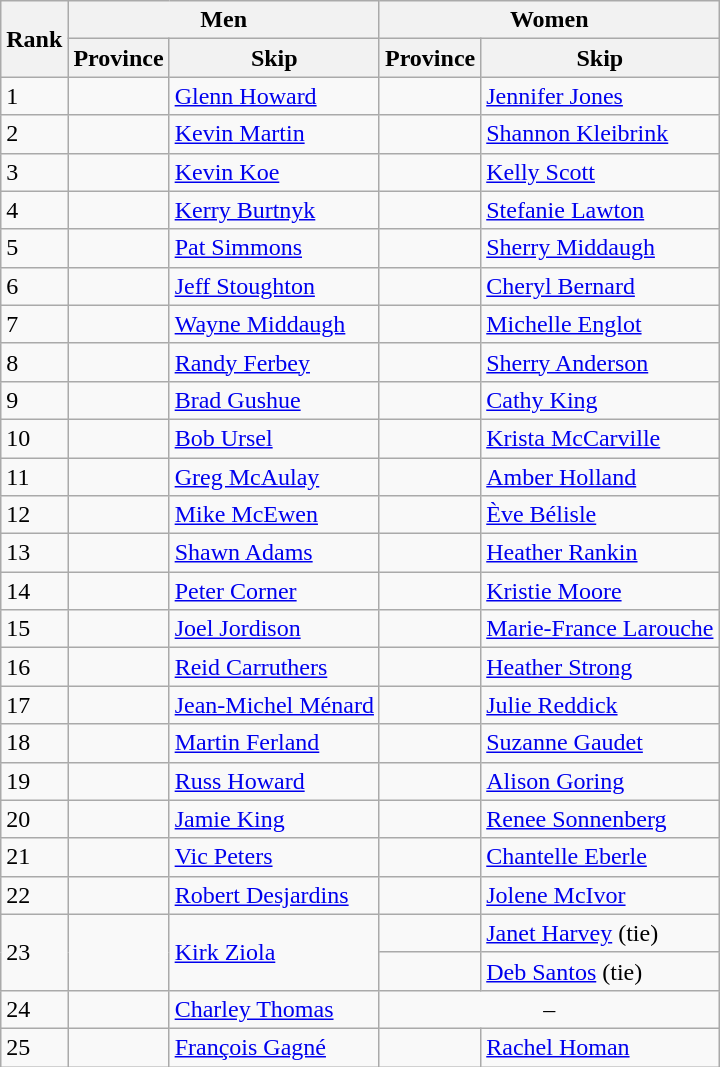<table class="wikitable">
<tr>
<th rowspan="2">Rank</th>
<th colspan="2">Men</th>
<th colspan="2">Women</th>
</tr>
<tr>
<th>Province</th>
<th>Skip</th>
<th>Province</th>
<th>Skip</th>
</tr>
<tr>
<td>1</td>
<td></td>
<td><a href='#'>Glenn Howard</a></td>
<td></td>
<td><a href='#'>Jennifer Jones</a></td>
</tr>
<tr>
<td>2</td>
<td></td>
<td><a href='#'>Kevin Martin</a></td>
<td></td>
<td><a href='#'>Shannon Kleibrink</a></td>
</tr>
<tr>
<td>3</td>
<td></td>
<td><a href='#'>Kevin Koe</a></td>
<td></td>
<td><a href='#'>Kelly Scott</a></td>
</tr>
<tr>
<td>4</td>
<td></td>
<td><a href='#'>Kerry Burtnyk</a></td>
<td></td>
<td><a href='#'>Stefanie Lawton</a></td>
</tr>
<tr>
<td>5</td>
<td></td>
<td><a href='#'>Pat Simmons</a></td>
<td></td>
<td><a href='#'>Sherry Middaugh</a></td>
</tr>
<tr>
<td>6</td>
<td></td>
<td><a href='#'>Jeff Stoughton</a></td>
<td></td>
<td><a href='#'>Cheryl Bernard</a></td>
</tr>
<tr>
<td>7</td>
<td></td>
<td><a href='#'>Wayne Middaugh</a></td>
<td></td>
<td><a href='#'>Michelle Englot</a></td>
</tr>
<tr>
<td>8</td>
<td></td>
<td><a href='#'>Randy Ferbey</a></td>
<td></td>
<td><a href='#'>Sherry Anderson</a></td>
</tr>
<tr>
<td>9</td>
<td></td>
<td><a href='#'>Brad Gushue</a></td>
<td></td>
<td><a href='#'>Cathy King</a></td>
</tr>
<tr>
<td>10</td>
<td></td>
<td><a href='#'>Bob Ursel</a></td>
<td></td>
<td><a href='#'>Krista McCarville</a></td>
</tr>
<tr>
<td>11</td>
<td></td>
<td><a href='#'>Greg McAulay</a></td>
<td></td>
<td><a href='#'>Amber Holland</a></td>
</tr>
<tr>
<td>12</td>
<td></td>
<td><a href='#'>Mike McEwen</a></td>
<td></td>
<td><a href='#'>Ève Bélisle</a></td>
</tr>
<tr>
<td>13</td>
<td></td>
<td><a href='#'>Shawn Adams</a></td>
<td></td>
<td><a href='#'>Heather Rankin</a></td>
</tr>
<tr>
<td>14</td>
<td></td>
<td><a href='#'>Peter Corner</a></td>
<td></td>
<td><a href='#'>Kristie Moore</a></td>
</tr>
<tr>
<td>15</td>
<td></td>
<td><a href='#'>Joel Jordison</a></td>
<td></td>
<td><a href='#'>Marie-France Larouche</a></td>
</tr>
<tr>
<td>16</td>
<td></td>
<td><a href='#'>Reid Carruthers</a></td>
<td></td>
<td><a href='#'>Heather Strong</a></td>
</tr>
<tr>
<td>17</td>
<td></td>
<td><a href='#'>Jean-Michel Ménard</a></td>
<td></td>
<td><a href='#'>Julie Reddick</a></td>
</tr>
<tr>
<td>18</td>
<td></td>
<td><a href='#'>Martin Ferland</a></td>
<td></td>
<td><a href='#'>Suzanne Gaudet</a></td>
</tr>
<tr>
<td>19</td>
<td></td>
<td><a href='#'>Russ Howard</a></td>
<td></td>
<td><a href='#'>Alison Goring</a></td>
</tr>
<tr>
<td>20</td>
<td></td>
<td><a href='#'>Jamie King</a></td>
<td></td>
<td><a href='#'>Renee Sonnenberg</a></td>
</tr>
<tr>
<td>21</td>
<td></td>
<td><a href='#'>Vic Peters</a></td>
<td></td>
<td><a href='#'>Chantelle Eberle</a></td>
</tr>
<tr>
<td>22</td>
<td></td>
<td><a href='#'>Robert Desjardins</a></td>
<td></td>
<td><a href='#'>Jolene McIvor</a></td>
</tr>
<tr>
<td rowspan=2>23</td>
<td rowspan=2></td>
<td rowspan=2><a href='#'>Kirk Ziola</a></td>
<td></td>
<td><a href='#'>Janet Harvey</a> (tie)</td>
</tr>
<tr>
<td></td>
<td><a href='#'>Deb Santos</a> (tie)</td>
</tr>
<tr>
<td>24</td>
<td></td>
<td><a href='#'>Charley Thomas</a></td>
<td colspan=2 align=center>–</td>
</tr>
<tr>
<td>25</td>
<td></td>
<td><a href='#'>François Gagné</a></td>
<td></td>
<td><a href='#'>Rachel Homan</a></td>
</tr>
</table>
